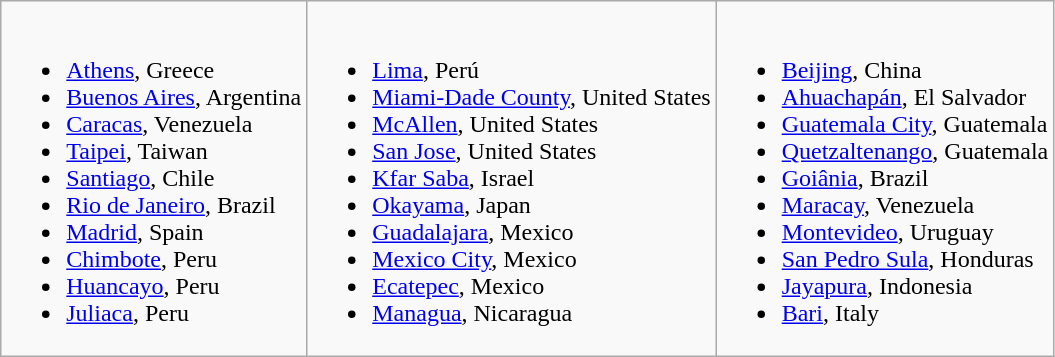<table class="wikitable">
<tr valign="top">
<td><br><ul><li> <a href='#'>Athens</a>, Greece</li><li> <a href='#'>Buenos Aires</a>, Argentina</li><li> <a href='#'>Caracas</a>, Venezuela</li><li> <a href='#'>Taipei</a>, Taiwan</li><li> <a href='#'>Santiago</a>, Chile</li><li> <a href='#'>Rio de Janeiro</a>, Brazil</li><li> <a href='#'>Madrid</a>, Spain</li><li> <a href='#'>Chimbote</a>, Peru</li><li> <a href='#'>Huancayo</a>, Peru</li><li> <a href='#'>Juliaca</a>, Peru</li></ul></td>
<td><br><ul><li> <a href='#'>Lima</a>, Perú</li><li> <a href='#'>Miami-Dade County</a>, United States</li><li> <a href='#'>McAllen</a>, United States</li><li> <a href='#'>San Jose</a>, United States</li><li> <a href='#'>Kfar Saba</a>, Israel</li><li> <a href='#'>Okayama</a>, Japan</li><li> <a href='#'>Guadalajara</a>, Mexico</li><li> <a href='#'>Mexico City</a>, Mexico</li><li> <a href='#'>Ecatepec</a>, Mexico</li><li> <a href='#'>Managua</a>, Nicaragua</li></ul></td>
<td><br><ul><li> <a href='#'>Beijing</a>, China</li><li> <a href='#'>Ahuachapán</a>, El Salvador</li><li> <a href='#'>Guatemala City</a>, Guatemala</li><li> <a href='#'>Quetzaltenango</a>, Guatemala</li><li> <a href='#'>Goiânia</a>, Brazil</li><li> <a href='#'>Maracay</a>, Venezuela</li><li> <a href='#'>Montevideo</a>, Uruguay</li><li> <a href='#'>San Pedro Sula</a>, Honduras</li><li> <a href='#'>Jayapura</a>, Indonesia</li><li> <a href='#'>Bari</a>, Italy</li></ul></td>
</tr>
</table>
